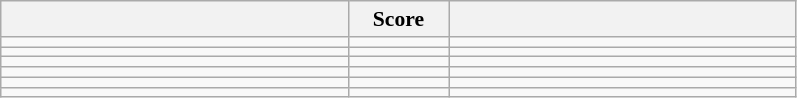<table class="wikitable" style="text-align:left; font-size:90%">
<tr>
<th width=225></th>
<th width=60>Score</th>
<th width=225></th>
</tr>
<tr>
<td><strong></strong></td>
<td align=center><strong> </strong></td>
<td></td>
</tr>
<tr>
<td></td>
<td align=center><strong> </strong></td>
<td><strong></strong></td>
</tr>
<tr>
<td></td>
<td align=center><strong> </strong></td>
<td><strong></strong></td>
</tr>
<tr>
<td></td>
<td align=center><strong> </strong></td>
<td><strong></strong></td>
</tr>
<tr>
<td><strong></strong></td>
<td align=center><strong> </strong></td>
<td></td>
</tr>
<tr>
<td></td>
<td align=center><strong> </strong></td>
<td><strong></strong></td>
</tr>
</table>
